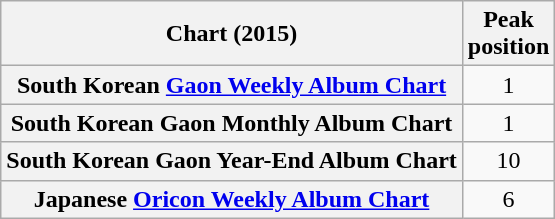<table class="wikitable sortable plainrowheaders" style="text-align:center;">
<tr>
<th scope="col">Chart (2015)</th>
<th scope="col">Peak<br>position</th>
</tr>
<tr>
<th scope="row">South Korean <a href='#'>Gaon Weekly Album Chart</a></th>
<td>1</td>
</tr>
<tr>
<th scope="row">South Korean Gaon Monthly Album Chart</th>
<td>1</td>
</tr>
<tr>
<th scope="row">South Korean Gaon Year-End Album Chart</th>
<td>10</td>
</tr>
<tr>
<th scope="row">Japanese <a href='#'>Oricon Weekly Album Chart</a></th>
<td>6</td>
</tr>
</table>
